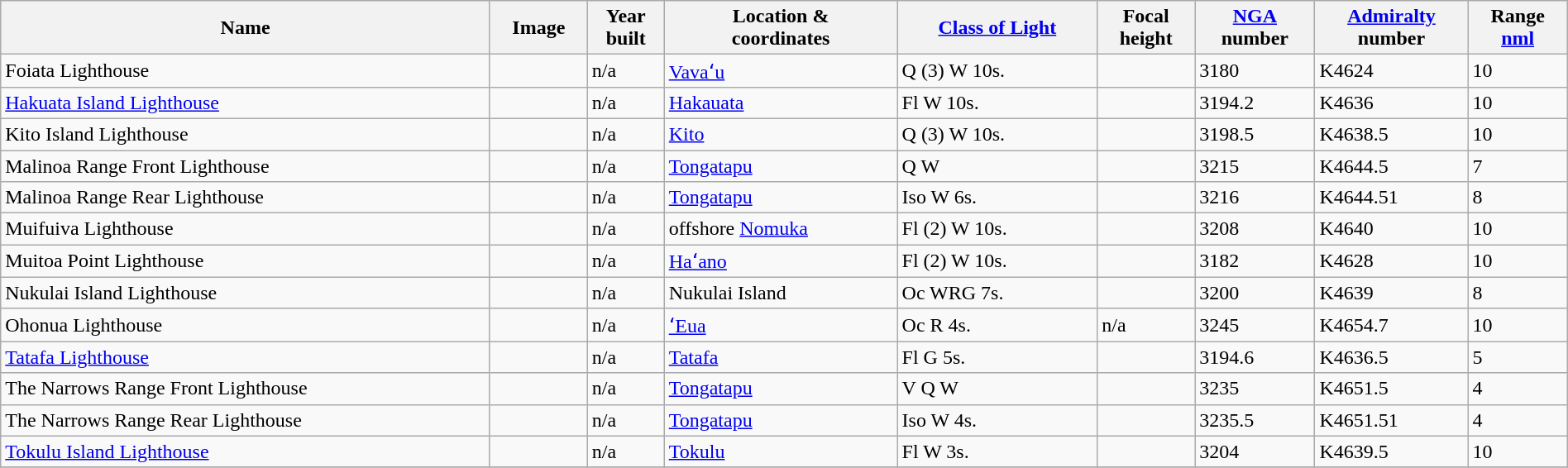<table class="wikitable sortable" style="width:100%">
<tr>
<th>Name</th>
<th>Image</th>
<th>Year<br>built</th>
<th>Location &<br> coordinates</th>
<th><a href='#'>Class of Light</a></th>
<th>Focal<br>height</th>
<th><a href='#'>NGA</a><br>number</th>
<th><a href='#'>Admiralty</a><br>number</th>
<th>Range<br><a href='#'>nml</a></th>
</tr>
<tr>
<td>Foiata Lighthouse</td>
<td></td>
<td>n/a</td>
<td><a href='#'>Vavaʻu</a><br> </td>
<td>Q (3) W 10s.</td>
<td></td>
<td>3180</td>
<td>K4624</td>
<td>10</td>
</tr>
<tr>
<td><a href='#'>Hakuata Island Lighthouse</a></td>
<td></td>
<td>n/a</td>
<td><a href='#'>Hakauata</a><br> </td>
<td>Fl W 10s.</td>
<td></td>
<td>3194.2</td>
<td>K4636</td>
<td>10</td>
</tr>
<tr>
<td>Kito Island Lighthouse</td>
<td></td>
<td>n/a</td>
<td><a href='#'>Kito</a><br> </td>
<td>Q (3) W 10s.</td>
<td></td>
<td>3198.5</td>
<td>K4638.5</td>
<td>10</td>
</tr>
<tr>
<td>Malinoa Range Front Lighthouse</td>
<td></td>
<td>n/a</td>
<td><a href='#'>Tongatapu</a><br> </td>
<td>Q W</td>
<td></td>
<td>3215</td>
<td>K4644.5</td>
<td>7</td>
</tr>
<tr>
<td>Malinoa Range Rear Lighthouse</td>
<td></td>
<td>n/a</td>
<td><a href='#'>Tongatapu</a><br> </td>
<td>Iso W 6s.</td>
<td></td>
<td>3216</td>
<td>K4644.51</td>
<td>8</td>
</tr>
<tr>
<td>Muifuiva Lighthouse</td>
<td></td>
<td>n/a</td>
<td>offshore <a href='#'>Nomuka</a><br> </td>
<td>Fl (2) W 10s.</td>
<td></td>
<td>3208</td>
<td>K4640</td>
<td>10</td>
</tr>
<tr>
<td>Muitoa Point Lighthouse</td>
<td></td>
<td>n/a</td>
<td><a href='#'>Haʻano</a><br> </td>
<td>Fl (2) W 10s.</td>
<td></td>
<td>3182</td>
<td>K4628</td>
<td>10</td>
</tr>
<tr>
<td>Nukulai Island Lighthouse</td>
<td></td>
<td>n/a</td>
<td>Nukulai Island<br> </td>
<td>Oc WRG 7s.</td>
<td></td>
<td>3200</td>
<td>K4639</td>
<td>8</td>
</tr>
<tr>
<td>Ohonua Lighthouse</td>
<td></td>
<td>n/a</td>
<td><a href='#'>ʻEua</a><br> </td>
<td>Oc R 4s.</td>
<td>n/a</td>
<td>3245</td>
<td>K4654.7</td>
<td>10</td>
</tr>
<tr>
<td><a href='#'>Tatafa Lighthouse</a></td>
<td></td>
<td>n/a</td>
<td><a href='#'>Tatafa</a><br> </td>
<td>Fl G 5s.</td>
<td></td>
<td>3194.6</td>
<td>K4636.5</td>
<td>5</td>
</tr>
<tr>
<td>The Narrows Range Front Lighthouse</td>
<td></td>
<td>n/a</td>
<td><a href='#'>Tongatapu</a><br> </td>
<td>V Q W</td>
<td></td>
<td>3235</td>
<td>K4651.5</td>
<td>4</td>
</tr>
<tr>
<td>The Narrows Range Rear Lighthouse</td>
<td></td>
<td>n/a</td>
<td><a href='#'>Tongatapu</a><br> </td>
<td>Iso W 4s.</td>
<td></td>
<td>3235.5</td>
<td>K4651.51</td>
<td>4</td>
</tr>
<tr>
<td><a href='#'>Tokulu Island Lighthouse</a></td>
<td></td>
<td>n/a</td>
<td><a href='#'>Tokulu</a><br> </td>
<td>Fl W 3s.</td>
<td></td>
<td>3204</td>
<td>K4639.5</td>
<td>10</td>
</tr>
<tr>
</tr>
</table>
